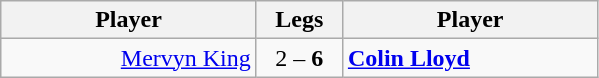<table class=wikitable style="text-align:center">
<tr>
<th width=163>Player</th>
<th width=50>Legs</th>
<th width=163>Player</th>
</tr>
<tr align=left>
<td align=right><a href='#'>Mervyn King</a> </td>
<td align=center>2 – <strong>6</strong></td>
<td> <strong><a href='#'>Colin Lloyd</a></strong></td>
</tr>
</table>
